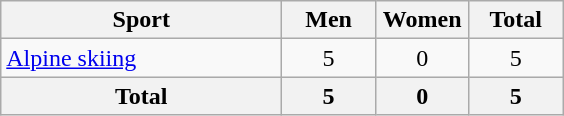<table class="wikitable sortable" style="text-align:center;">
<tr>
<th width=180>Sport</th>
<th width=55>Men</th>
<th width=55>Women</th>
<th width=55>Total</th>
</tr>
<tr>
<td align=left><a href='#'>Alpine skiing</a></td>
<td>5</td>
<td>0</td>
<td>5</td>
</tr>
<tr>
<th>Total</th>
<th>5</th>
<th>0</th>
<th>5</th>
</tr>
</table>
